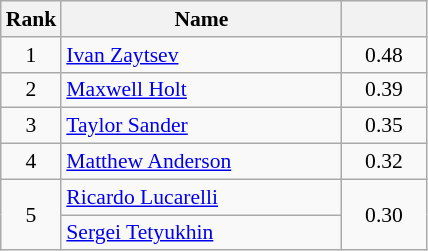<table class="wikitable" style="text-align:center; font-size:90%">
<tr>
<th width=30>Rank</th>
<th width=180>Name</th>
<th width=50></th>
</tr>
<tr>
<td>1</td>
<td style="text-align:left"> <a href='#'>Ivan Zaytsev</a></td>
<td>0.48</td>
</tr>
<tr>
<td>2</td>
<td style="text-align:left"> <a href='#'>Maxwell Holt</a></td>
<td>0.39</td>
</tr>
<tr>
<td>3</td>
<td style="text-align:left"> <a href='#'>Taylor Sander</a></td>
<td>0.35</td>
</tr>
<tr>
<td>4</td>
<td style="text-align:left"> <a href='#'>Matthew Anderson</a></td>
<td>0.32</td>
</tr>
<tr>
<td rowspan=2>5</td>
<td style="text-align:left"> <a href='#'>Ricardo Lucarelli</a></td>
<td rowspan=2>0.30</td>
</tr>
<tr>
<td style="text-align:left"> <a href='#'>Sergei Tetyukhin</a></td>
</tr>
</table>
